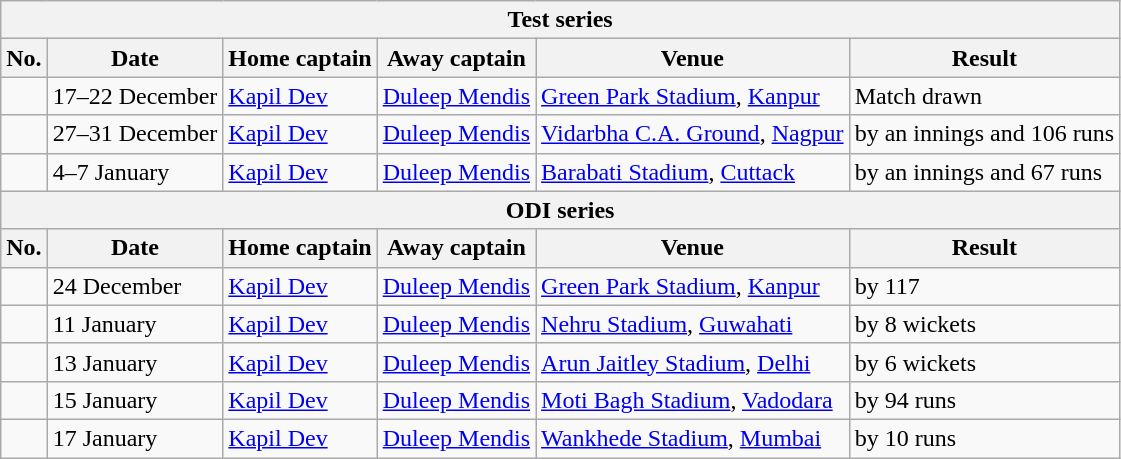<table class="wikitable">
<tr>
<th colspan="9">Test series</th>
</tr>
<tr>
<th>No.</th>
<th>Date</th>
<th>Home captain</th>
<th>Away captain</th>
<th>Venue</th>
<th>Result</th>
</tr>
<tr>
<td></td>
<td>17–22 December</td>
<td><a href='#'>Kapil Dev</a></td>
<td><a href='#'>Duleep Mendis</a></td>
<td><a href='#'>Green Park Stadium</a>, <a href='#'>Kanpur</a></td>
<td>Match drawn</td>
</tr>
<tr>
<td></td>
<td>27–31 December</td>
<td><a href='#'>Kapil Dev</a></td>
<td><a href='#'>Duleep Mendis</a></td>
<td><a href='#'>Vidarbha C.A. Ground</a>, <a href='#'>Nagpur</a></td>
<td> by an innings and 106 runs</td>
</tr>
<tr>
<td></td>
<td>4–7 January</td>
<td><a href='#'>Kapil Dev</a></td>
<td><a href='#'>Duleep Mendis</a></td>
<td><a href='#'>Barabati Stadium</a>, <a href='#'>Cuttack</a></td>
<td> by an innings and 67 runs</td>
</tr>
<tr>
<th colspan="9">ODI series</th>
</tr>
<tr>
<th>No.</th>
<th>Date</th>
<th>Home captain</th>
<th>Away captain</th>
<th>Venue</th>
<th>Result</th>
</tr>
<tr>
<td></td>
<td>24 December</td>
<td><a href='#'>Kapil Dev</a></td>
<td><a href='#'>Duleep Mendis</a></td>
<td><a href='#'>Green Park Stadium</a>, <a href='#'>Kanpur</a></td>
<td> by 117</td>
</tr>
<tr>
<td></td>
<td>11 January</td>
<td><a href='#'>Kapil Dev</a></td>
<td><a href='#'>Duleep Mendis</a></td>
<td><a href='#'>Nehru Stadium</a>, <a href='#'>Guwahati</a></td>
<td> by 8 wickets</td>
</tr>
<tr>
<td></td>
<td>13 January</td>
<td><a href='#'>Kapil Dev</a></td>
<td><a href='#'>Duleep Mendis</a></td>
<td><a href='#'>Arun Jaitley Stadium</a>, <a href='#'>Delhi</a></td>
<td> by 6 wickets</td>
</tr>
<tr>
<td></td>
<td>15 January</td>
<td><a href='#'>Kapil Dev</a></td>
<td><a href='#'>Duleep Mendis</a></td>
<td><a href='#'>Moti Bagh Stadium</a>, <a href='#'>Vadodara</a></td>
<td> by 94 runs</td>
</tr>
<tr>
<td></td>
<td>17 January</td>
<td><a href='#'>Kapil Dev</a></td>
<td><a href='#'>Duleep Mendis</a></td>
<td><a href='#'>Wankhede Stadium</a>, <a href='#'>Mumbai</a></td>
<td> by 10 runs</td>
</tr>
</table>
